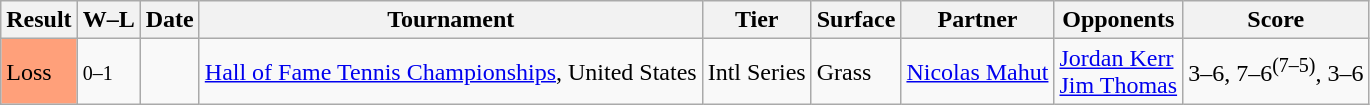<table class="sortable wikitable">
<tr>
<th>Result</th>
<th class="unsortable">W–L</th>
<th>Date</th>
<th>Tournament</th>
<th>Tier</th>
<th>Surface</th>
<th>Partner</th>
<th>Opponents</th>
<th class="unsortable">Score</th>
</tr>
<tr>
<td bgcolor=FFA07A>Loss</td>
<td><small>0–1</small></td>
<td><a href='#'></a></td>
<td><a href='#'>Hall of Fame Tennis Championships</a>, United States</td>
<td>Intl Series</td>
<td>Grass</td>
<td> <a href='#'>Nicolas Mahut</a></td>
<td> <a href='#'>Jordan Kerr</a><br> <a href='#'>Jim Thomas</a></td>
<td>3–6, 7–6<sup>(7–5)</sup>, 3–6</td>
</tr>
</table>
